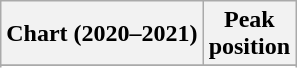<table class="wikitable sortable plainrowheaders" style="text-align:center">
<tr>
<th scope="col">Chart (2020–2021)</th>
<th scope="col">Peak<br>position</th>
</tr>
<tr>
</tr>
<tr>
</tr>
<tr>
</tr>
<tr>
</tr>
</table>
